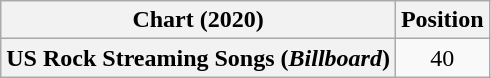<table class="wikitable plainrowheaders" style="text-align:center">
<tr>
<th>Chart (2020)</th>
<th>Position</th>
</tr>
<tr>
<th scope="row">US Rock Streaming Songs (<em>Billboard</em>)</th>
<td>40</td>
</tr>
</table>
